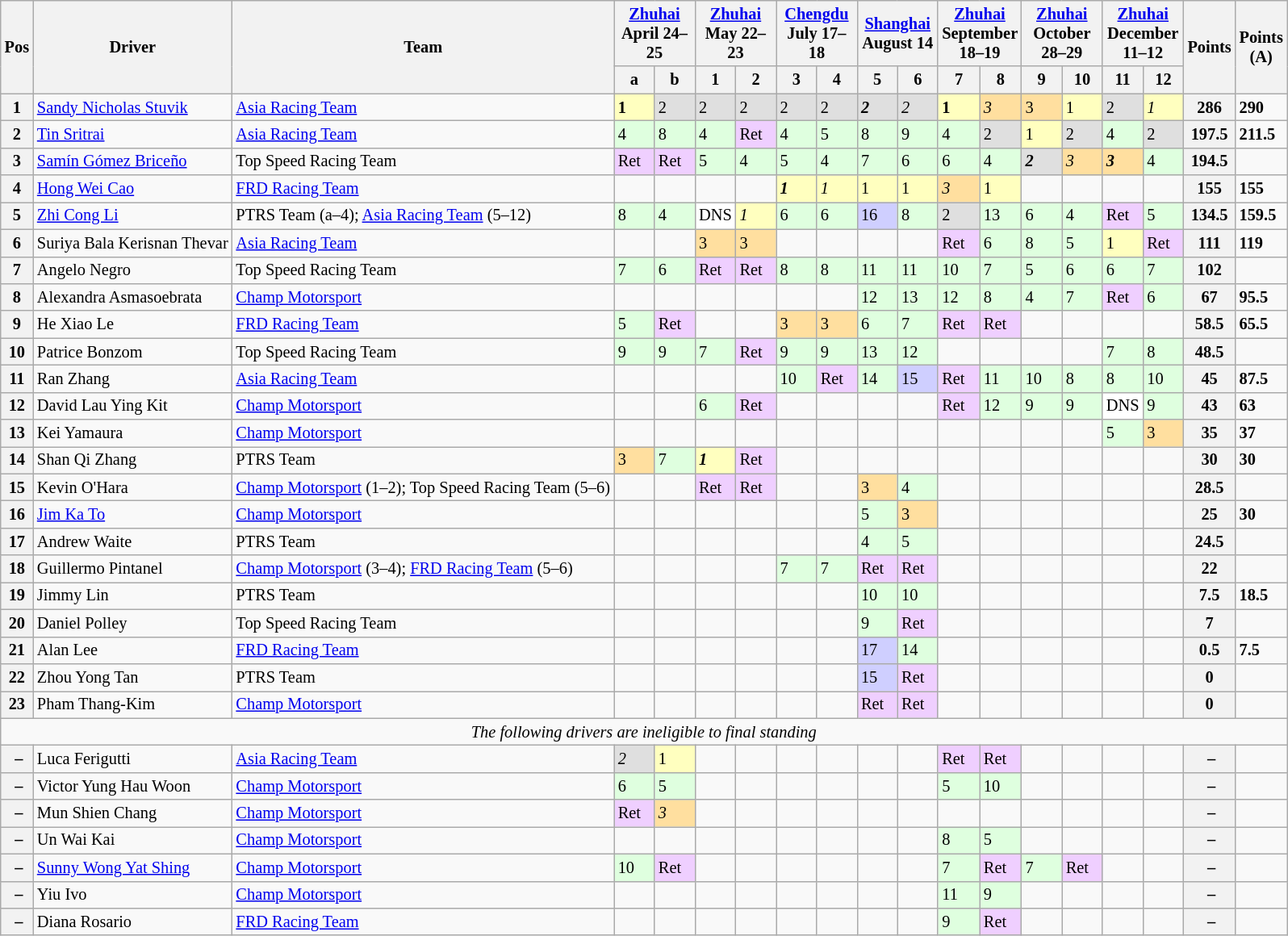<table class="wikitable" style="font-size:85%">
<tr>
<th rowspan=2>Pos</th>
<th rowspan=2>Driver</th>
<th rowspan=2>Team</th>
<th colspan=2><a href='#'>Zhuhai</a><br>April 24–25</th>
<th colspan=2><a href='#'>Zhuhai</a><br>May 22–23</th>
<th colspan=2><a href='#'>Chengdu</a><br>July 17–18</th>
<th colspan=2><a href='#'>Shanghai</a><br>August 14</th>
<th colspan=2><a href='#'>Zhuhai</a><br>September 18–19</th>
<th colspan=2><a href='#'>Zhuhai</a><br>October 28–29</th>
<th colspan=2><a href='#'>Zhuhai</a><br>December 11–12</th>
<th rowspan=2>Points</th>
<th rowspan=2>Points<br>(A)</th>
</tr>
<tr>
<th width="27">a</th>
<th width="27">b</th>
<th width="27">1</th>
<th width="27">2</th>
<th width="27">3</th>
<th width="27">4</th>
<th width="27">5</th>
<th width="27">6</th>
<th width="27">7</th>
<th width="27">8</th>
<th width="27">9</th>
<th width="27">10</th>
<th width="27">11</th>
<th width="27">12</th>
</tr>
<tr>
<th>1</th>
<td> <a href='#'>Sandy Nicholas Stuvik</a></td>
<td><a href='#'>Asia Racing Team</a></td>
<td style="background:#FFFFBF;"><strong>1</strong></td>
<td style="background:#DFDFDF;">2</td>
<td style="background:#DFDFDF;">2</td>
<td style="background:#DFDFDF;">2</td>
<td style="background:#DFDFDF;">2</td>
<td style="background:#DFDFDF;">2</td>
<td style="background:#DFDFDF;"><strong><em>2</em></strong></td>
<td style="background:#DFDFDF;"><em>2</em></td>
<td style="background:#FFFFBF;"><strong>1</strong></td>
<td style="background:#FFDF9F;"><em>3</em></td>
<td style="background:#FFDF9F;">3</td>
<td style="background:#FFFFBF;">1</td>
<td style="background:#DFDFDF;">2</td>
<td style="background:#FFFFBF;"><em>1</em></td>
<th>286</th>
<td><strong>290</strong></td>
</tr>
<tr>
<th>2</th>
<td> <a href='#'>Tin Sritrai</a></td>
<td><a href='#'>Asia Racing Team</a></td>
<td style="background:#DFFFDF;">4</td>
<td style="background:#DFFFDF;">8</td>
<td style="background:#DFFFDF;">4</td>
<td style="background:#EFCFFF;">Ret</td>
<td style="background:#DFFFDF;">4</td>
<td style="background:#DFFFDF;">5</td>
<td style="background:#DFFFDF;">8</td>
<td style="background:#DFFFDF;">9</td>
<td style="background:#DFFFDF;">4</td>
<td style="background:#DFDFDF;">2</td>
<td style="background:#FFFFBF;">1</td>
<td style="background:#DFDFDF;">2</td>
<td style="background:#DFFFDF;">4</td>
<td style="background:#DFDFDF;">2</td>
<th>197.5</th>
<td><strong>211.5</strong></td>
</tr>
<tr>
<th>3</th>
<td> <a href='#'>Samín Gómez Briceño</a></td>
<td>Top Speed Racing Team</td>
<td style="background:#EFCFFF;">Ret</td>
<td style="background:#EFCFFF;">Ret</td>
<td style="background:#DFFFDF;">5</td>
<td style="background:#DFFFDF;">4</td>
<td style="background:#DFFFDF;">5</td>
<td style="background:#DFFFDF;">4</td>
<td style="background:#DFFFDF;">7</td>
<td style="background:#DFFFDF;">6</td>
<td style="background:#DFFFDF;">6</td>
<td style="background:#DFFFDF;">4</td>
<td style="background:#DFDFDF;"><strong><em>2</em></strong></td>
<td style="background:#FFDF9F;"><em>3</em></td>
<td style="background:#FFDF9F;"><strong><em>3</em></strong></td>
<td style="background:#DFFFDF;">4</td>
<th>194.5</th>
<td></td>
</tr>
<tr>
<th>4</th>
<td> <a href='#'>Hong Wei Cao</a></td>
<td><a href='#'>FRD Racing Team</a></td>
<td></td>
<td></td>
<td></td>
<td></td>
<td style="background:#FFFFBF;"><strong><em>1</em></strong></td>
<td style="background:#FFFFBF;"><em>1</em></td>
<td style="background:#FFFFBF;">1</td>
<td style="background:#FFFFBF;">1</td>
<td style="background:#FFDF9F;"><em>3</em></td>
<td style="background:#FFFFBF;">1</td>
<td></td>
<td></td>
<td></td>
<td></td>
<th>155</th>
<td><strong>155</strong></td>
</tr>
<tr>
<th>5</th>
<td> <a href='#'>Zhi Cong Li</a></td>
<td>PTRS Team (a–4); <a href='#'>Asia Racing Team</a> (5–12)</td>
<td style="background:#DFFFDF;">8</td>
<td style="background:#DFFFDF;">4</td>
<td style="background:#FFFFFF;">DNS</td>
<td style="background:#FFFFBF;"><em>1</em></td>
<td style="background:#DFFFDF;">6</td>
<td style="background:#DFFFDF;">6</td>
<td style="background:#CFCFFF;">16</td>
<td style="background:#DFFFDF;">8</td>
<td style="background:#DFDFDF;">2</td>
<td style="background:#DFFFDF;">13</td>
<td style="background:#DFFFDF;">6</td>
<td style="background:#DFFFDF;">4</td>
<td style="background:#EFCFFF;">Ret</td>
<td style="background:#DFFFDF;">5</td>
<th>134.5</th>
<td><strong>159.5</strong></td>
</tr>
<tr>
<th>6</th>
<td> Suriya Bala Kerisnan Thevar</td>
<td><a href='#'>Asia Racing Team</a></td>
<td></td>
<td></td>
<td style="background:#FFDF9F;">3</td>
<td style="background:#FFDF9F;">3</td>
<td></td>
<td></td>
<td></td>
<td></td>
<td style="background:#EFCFFF;">Ret</td>
<td style="background:#DFFFDF;">6</td>
<td style="background:#DFFFDF;">8</td>
<td style="background:#DFFFDF;">5</td>
<td style="background:#FFFFBF;">1</td>
<td style="background:#EFCFFF;">Ret</td>
<th>111</th>
<td><strong>119</strong></td>
</tr>
<tr>
<th>7</th>
<td> Angelo Negro</td>
<td>Top Speed Racing Team</td>
<td style="background:#DFFFDF;">7</td>
<td style="background:#DFFFDF;">6</td>
<td style="background:#EFCFFF;">Ret</td>
<td style="background:#EFCFFF;">Ret</td>
<td style="background:#DFFFDF;">8</td>
<td style="background:#DFFFDF;">8</td>
<td style="background:#DFFFDF;">11</td>
<td style="background:#DFFFDF;">11</td>
<td style="background:#DFFFDF;">10</td>
<td style="background:#DFFFDF;">7</td>
<td style="background:#DFFFDF;">5</td>
<td style="background:#DFFFDF;">6</td>
<td style="background:#DFFFDF;">6</td>
<td style="background:#DFFFDF;">7</td>
<th>102</th>
<td></td>
</tr>
<tr>
<th>8</th>
<td> Alexandra Asmasoebrata</td>
<td><a href='#'>Champ Motorsport</a></td>
<td></td>
<td></td>
<td></td>
<td></td>
<td></td>
<td></td>
<td style="background:#DFFFDF;">12</td>
<td style="background:#DFFFDF;">13</td>
<td style="background:#DFFFDF;">12</td>
<td style="background:#DFFFDF;">8</td>
<td style="background:#DFFFDF;">4</td>
<td style="background:#DFFFDF;">7</td>
<td style="background:#EFCFFF;">Ret</td>
<td style="background:#DFFFDF;">6</td>
<th>67</th>
<td><strong>95.5</strong></td>
</tr>
<tr>
<th>9</th>
<td> He Xiao Le</td>
<td><a href='#'>FRD Racing Team</a></td>
<td style="background:#DFFFDF;">5</td>
<td style="background:#EFCFFF;">Ret</td>
<td></td>
<td></td>
<td style="background:#FFDF9F;">3</td>
<td style="background:#FFDF9F;">3</td>
<td style="background:#DFFFDF;">6</td>
<td style="background:#DFFFDF;">7</td>
<td style="background:#EFCFFF;">Ret</td>
<td style="background:#EFCFFF;">Ret</td>
<td></td>
<td></td>
<td></td>
<td></td>
<th>58.5</th>
<td><strong>65.5</strong></td>
</tr>
<tr>
<th>10</th>
<td> Patrice Bonzom</td>
<td>Top Speed Racing Team</td>
<td style="background:#DFFFDF;">9</td>
<td style="background:#DFFFDF;">9</td>
<td style="background:#DFFFDF;">7</td>
<td style="background:#EFCFFF;">Ret</td>
<td style="background:#DFFFDF;">9</td>
<td style="background:#DFFFDF;">9</td>
<td style="background:#DFFFDF;">13</td>
<td style="background:#DFFFDF;">12</td>
<td></td>
<td></td>
<td></td>
<td></td>
<td style="background:#DFFFDF;">7</td>
<td style="background:#DFFFDF;">8</td>
<th>48.5</th>
<td></td>
</tr>
<tr>
<th>11</th>
<td> Ran Zhang</td>
<td><a href='#'>Asia Racing Team</a></td>
<td></td>
<td></td>
<td></td>
<td></td>
<td style="background:#DFFFDF;">10</td>
<td style="background:#EFCFFF;">Ret</td>
<td style="background:#DFFFDF;">14</td>
<td style="background:#CFCFFF;">15</td>
<td style="background:#EFCFFF;">Ret</td>
<td style="background:#DFFFDF;">11</td>
<td style="background:#DFFFDF;">10</td>
<td style="background:#DFFFDF;">8</td>
<td style="background:#DFFFDF;">8</td>
<td style="background:#DFFFDF;">10</td>
<th>45</th>
<td><strong>87.5</strong></td>
</tr>
<tr>
<th>12</th>
<td> David Lau Ying Kit</td>
<td><a href='#'>Champ Motorsport</a></td>
<td></td>
<td></td>
<td style="background:#DFFFDF;">6</td>
<td style="background:#EFCFFF;">Ret</td>
<td></td>
<td></td>
<td></td>
<td></td>
<td style="background:#EFCFFF;">Ret</td>
<td style="background:#DFFFDF;">12</td>
<td style="background:#DFFFDF;">9</td>
<td style="background:#DFFFDF;">9</td>
<td style="background:#FFFFFF;">DNS</td>
<td style="background:#DFFFDF;">9</td>
<th>43</th>
<td><strong>63</strong></td>
</tr>
<tr>
<th>13</th>
<td> Kei Yamaura</td>
<td><a href='#'>Champ Motorsport</a></td>
<td></td>
<td></td>
<td></td>
<td></td>
<td></td>
<td></td>
<td></td>
<td></td>
<td></td>
<td></td>
<td></td>
<td></td>
<td style="background:#DFFFDF;">5</td>
<td style="background:#FFDF9F;">3</td>
<th>35</th>
<td><strong>37</strong></td>
</tr>
<tr>
<th>14</th>
<td> Shan Qi Zhang</td>
<td>PTRS Team</td>
<td style="background:#FFDF9F;">3</td>
<td style="background:#DFFFDF;">7</td>
<td style="background:#FFFFBF;"><strong><em>1</em></strong></td>
<td style="background:#EFCFFF;">Ret</td>
<td></td>
<td></td>
<td></td>
<td></td>
<td></td>
<td></td>
<td></td>
<td></td>
<td></td>
<td></td>
<th>30</th>
<td><strong>30</strong></td>
</tr>
<tr>
<th>15</th>
<td> Kevin O'Hara</td>
<td><a href='#'>Champ Motorsport</a> (1–2); Top Speed Racing Team (5–6)</td>
<td></td>
<td></td>
<td style="background:#EFCFFF;">Ret</td>
<td style="background:#EFCFFF;">Ret</td>
<td></td>
<td></td>
<td style="background:#FFDF9F;">3</td>
<td style="background:#DFFFDF;">4</td>
<td></td>
<td></td>
<td></td>
<td></td>
<td></td>
<td></td>
<th>28.5</th>
<td></td>
</tr>
<tr>
<th>16</th>
<td> <a href='#'>Jim Ka To</a></td>
<td><a href='#'>Champ Motorsport</a></td>
<td></td>
<td></td>
<td></td>
<td></td>
<td></td>
<td></td>
<td style="background:#DFFFDF;">5</td>
<td style="background:#FFDF9F;">3</td>
<td></td>
<td></td>
<td></td>
<td></td>
<td></td>
<td></td>
<th>25</th>
<td><strong>30</strong></td>
</tr>
<tr>
<th>17</th>
<td> Andrew Waite</td>
<td>PTRS Team</td>
<td></td>
<td></td>
<td></td>
<td></td>
<td></td>
<td></td>
<td style="background:#DFFFDF;">4</td>
<td style="background:#DFFFDF;">5</td>
<td></td>
<td></td>
<td></td>
<td></td>
<td></td>
<td></td>
<th>24.5</th>
<td></td>
</tr>
<tr>
<th>18</th>
<td> Guillermo Pintanel</td>
<td><a href='#'>Champ Motorsport</a> (3–4); <a href='#'>FRD Racing Team</a> (5–6)</td>
<td></td>
<td></td>
<td></td>
<td></td>
<td style="background:#DFFFDF;">7</td>
<td style="background:#DFFFDF;">7</td>
<td style="background:#EFCFFF;">Ret</td>
<td style="background:#EFCFFF;">Ret</td>
<td></td>
<td></td>
<td></td>
<td></td>
<td></td>
<td></td>
<th>22</th>
<td></td>
</tr>
<tr>
<th>19</th>
<td> Jimmy Lin</td>
<td>PTRS Team</td>
<td></td>
<td></td>
<td></td>
<td></td>
<td></td>
<td></td>
<td style="background:#DFFFDF;">10</td>
<td style="background:#DFFFDF;">10</td>
<td></td>
<td></td>
<td></td>
<td></td>
<td></td>
<td></td>
<th>7.5</th>
<td><strong>18.5</strong></td>
</tr>
<tr>
<th>20</th>
<td> Daniel Polley</td>
<td>Top Speed Racing Team</td>
<td></td>
<td></td>
<td></td>
<td></td>
<td></td>
<td></td>
<td style="background:#DFFFDF;">9</td>
<td style="background:#EFCFFF;">Ret</td>
<td></td>
<td></td>
<td></td>
<td></td>
<td></td>
<td></td>
<th>7</th>
<td></td>
</tr>
<tr>
<th>21</th>
<td> Alan Lee</td>
<td><a href='#'>FRD Racing Team</a></td>
<td></td>
<td></td>
<td></td>
<td></td>
<td></td>
<td></td>
<td style="background:#CFCFFF;">17</td>
<td style="background:#DFFFDF;">14</td>
<td></td>
<td></td>
<td></td>
<td></td>
<td></td>
<td></td>
<th>0.5</th>
<td><strong>7.5</strong></td>
</tr>
<tr>
<th>22</th>
<td> Zhou Yong Tan</td>
<td>PTRS Team</td>
<td></td>
<td></td>
<td></td>
<td></td>
<td></td>
<td></td>
<td style="background:#CFCFFF;">15</td>
<td style="background:#EFCFFF;">Ret</td>
<td></td>
<td></td>
<td></td>
<td></td>
<td></td>
<td></td>
<th>0</th>
<td></td>
</tr>
<tr>
<th>23</th>
<td> Pham Thang-Kim</td>
<td><a href='#'>Champ Motorsport</a></td>
<td></td>
<td></td>
<td></td>
<td></td>
<td></td>
<td></td>
<td style="background:#EFCFFF;">Ret</td>
<td style="background:#EFCFFF;">Ret</td>
<td></td>
<td></td>
<td></td>
<td></td>
<td></td>
<td></td>
<th>0</th>
<td></td>
</tr>
<tr>
<td colspan=19 align=center><em>The following drivers are ineligible to final standing</em></td>
</tr>
<tr>
<th> –</th>
<td> Luca Ferigutti</td>
<td><a href='#'>Asia Racing Team</a></td>
<td style="background:#DFDFDF;"><em>2</em></td>
<td style="background:#FFFFBF;">1</td>
<td></td>
<td></td>
<td></td>
<td></td>
<td></td>
<td></td>
<td style="background:#EFCFFF;">Ret</td>
<td style="background:#EFCFFF;">Ret</td>
<td></td>
<td></td>
<td></td>
<td></td>
<th> –</th>
<td></td>
</tr>
<tr>
<th> –</th>
<td> Victor Yung Hau Woon</td>
<td><a href='#'>Champ Motorsport</a></td>
<td style="background:#DFFFDF;">6</td>
<td style="background:#DFFFDF;">5</td>
<td></td>
<td></td>
<td></td>
<td></td>
<td></td>
<td></td>
<td style="background:#DFFFDF;">5</td>
<td style="background:#DFFFDF;">10</td>
<td></td>
<td></td>
<td></td>
<td></td>
<th> –</th>
<td></td>
</tr>
<tr>
<th> –</th>
<td> Mun Shien Chang</td>
<td><a href='#'>Champ Motorsport</a></td>
<td style="background:#EFCFFF;">Ret</td>
<td style="background:#FFDF9F;"><em>3</em></td>
<td></td>
<td></td>
<td></td>
<td></td>
<td></td>
<td></td>
<td></td>
<td></td>
<td></td>
<td></td>
<td></td>
<td></td>
<th> –</th>
<td></td>
</tr>
<tr>
<th> –</th>
<td> Un Wai Kai</td>
<td><a href='#'>Champ Motorsport</a></td>
<td></td>
<td></td>
<td></td>
<td></td>
<td></td>
<td></td>
<td></td>
<td></td>
<td style="background:#DFFFDF;">8</td>
<td style="background:#DFFFDF;">5</td>
<td></td>
<td></td>
<td></td>
<td></td>
<th> –</th>
<td></td>
</tr>
<tr>
<th> –</th>
<td> <a href='#'>Sunny Wong Yat Shing</a></td>
<td><a href='#'>Champ Motorsport</a></td>
<td style="background:#DFFFDF;">10</td>
<td style="background:#EFCFFF;">Ret</td>
<td></td>
<td></td>
<td></td>
<td></td>
<td></td>
<td></td>
<td style="background:#DFFFDF;">7</td>
<td style="background:#EFCFFF;">Ret</td>
<td style="background:#DFFFDF;">7</td>
<td style="background:#EFCFFF;">Ret</td>
<td></td>
<td></td>
<th> –</th>
<td></td>
</tr>
<tr>
<th> –</th>
<td> Yiu Ivo</td>
<td><a href='#'>Champ Motorsport</a></td>
<td></td>
<td></td>
<td></td>
<td></td>
<td></td>
<td></td>
<td></td>
<td></td>
<td style="background:#DFFFDF;">11</td>
<td style="background:#DFFFDF;">9</td>
<td></td>
<td></td>
<td></td>
<td></td>
<th> –</th>
<td></td>
</tr>
<tr>
<th> –</th>
<td> Diana Rosario</td>
<td><a href='#'>FRD Racing Team</a></td>
<td></td>
<td></td>
<td></td>
<td></td>
<td></td>
<td></td>
<td></td>
<td></td>
<td style="background:#DFFFDF;">9</td>
<td style="background:#EFCFFF;">Ret</td>
<td></td>
<td></td>
<td></td>
<td></td>
<th> –</th>
<td></td>
</tr>
</table>
